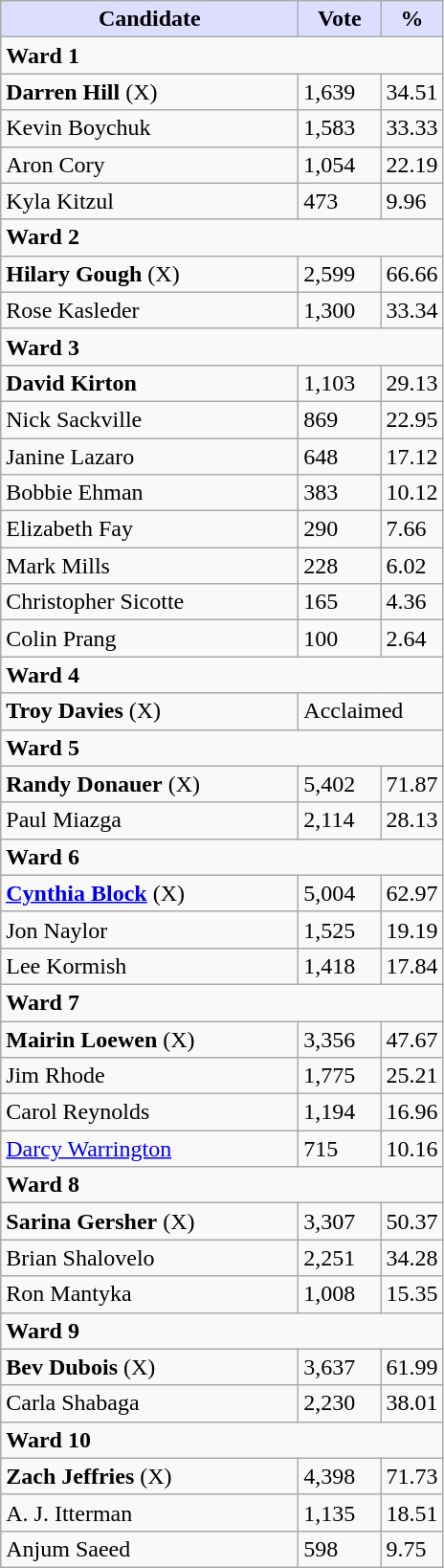<table class="wikitable">
<tr>
<th style="background:#ddf; width:200px;">Candidate</th>
<th style="background:#ddf; width:50px;">Vote</th>
<th style="background:#ddf; width:30px;">%</th>
</tr>
<tr>
<td colspan="3"><strong>Ward 1</strong></td>
</tr>
<tr>
<td><strong>Darren Hill</strong> (X)</td>
<td>1,639</td>
<td>34.51</td>
</tr>
<tr>
<td>Kevin Boychuk</td>
<td>1,583</td>
<td>33.33</td>
</tr>
<tr>
<td>Aron Cory</td>
<td>1,054</td>
<td>22.19</td>
</tr>
<tr>
<td>Kyla Kitzul</td>
<td>473</td>
<td>9.96</td>
</tr>
<tr>
<td colspan="3"><strong>Ward 2</strong></td>
</tr>
<tr>
<td><strong>Hilary Gough</strong> (X)</td>
<td>2,599</td>
<td>66.66</td>
</tr>
<tr>
<td>Rose Kasleder</td>
<td>1,300</td>
<td>33.34</td>
</tr>
<tr>
<td colspan="3"><strong>Ward 3</strong></td>
</tr>
<tr>
<td><strong>David Kirton</strong></td>
<td>1,103</td>
<td>29.13</td>
</tr>
<tr>
<td>Nick Sackville</td>
<td>869</td>
<td>22.95</td>
</tr>
<tr>
<td>Janine Lazaro</td>
<td>648</td>
<td>17.12</td>
</tr>
<tr>
<td>Bobbie Ehman</td>
<td>383</td>
<td>10.12</td>
</tr>
<tr>
<td>Elizabeth Fay</td>
<td>290</td>
<td>7.66</td>
</tr>
<tr>
<td>Mark Mills</td>
<td>228</td>
<td>6.02</td>
</tr>
<tr>
<td>Christopher Sicotte</td>
<td>165</td>
<td>4.36</td>
</tr>
<tr>
<td>Colin Prang</td>
<td>100</td>
<td>2.64</td>
</tr>
<tr>
<td colspan="3"><strong>Ward 4</strong></td>
</tr>
<tr>
<td><strong>Troy Davies</strong> (X)</td>
<td colspan="2">Acclaimed</td>
</tr>
<tr>
<td colspan="3"><strong>Ward 5</strong></td>
</tr>
<tr>
<td><strong>Randy Donauer</strong> (X)</td>
<td>5,402</td>
<td>71.87</td>
</tr>
<tr>
<td>Paul Miazga</td>
<td>2,114</td>
<td>28.13</td>
</tr>
<tr>
<td colspan="3"><strong>Ward 6</strong></td>
</tr>
<tr>
<td><strong><a href='#'>Cynthia Block</a></strong> (X)</td>
<td>5,004</td>
<td>62.97</td>
</tr>
<tr>
<td>Jon Naylor</td>
<td>1,525</td>
<td>19.19</td>
</tr>
<tr>
<td>Lee Kormish</td>
<td>1,418</td>
<td>17.84</td>
</tr>
<tr>
<td colspan="3"><strong>Ward 7</strong></td>
</tr>
<tr>
<td><strong>Mairin Loewen</strong> (X)</td>
<td>3,356</td>
<td>47.67</td>
</tr>
<tr>
<td>Jim Rhode</td>
<td>1,775</td>
<td>25.21</td>
</tr>
<tr>
<td>Carol Reynolds</td>
<td>1,194</td>
<td>16.96</td>
</tr>
<tr>
<td><a href='#'>Darcy Warrington</a></td>
<td>715</td>
<td>10.16</td>
</tr>
<tr>
<td colspan="3"><strong>Ward 8</strong></td>
</tr>
<tr>
<td><strong>Sarina Gersher</strong> (X)</td>
<td>3,307</td>
<td>50.37</td>
</tr>
<tr>
<td>Brian Shalovelo</td>
<td>2,251</td>
<td>34.28</td>
</tr>
<tr>
<td>Ron Mantyka</td>
<td>1,008</td>
<td>15.35</td>
</tr>
<tr>
<td colspan="3"><strong>Ward 9</strong></td>
</tr>
<tr>
<td><strong>Bev Dubois</strong> (X)</td>
<td>3,637</td>
<td>61.99</td>
</tr>
<tr>
<td>Carla Shabaga</td>
<td>2,230</td>
<td>38.01</td>
</tr>
<tr>
<td colspan="3"><strong>Ward 10</strong></td>
</tr>
<tr>
<td><strong>Zach Jeffries</strong> (X)</td>
<td>4,398</td>
<td>71.73</td>
</tr>
<tr>
<td>A. J. Itterman</td>
<td>1,135</td>
<td>18.51</td>
</tr>
<tr>
<td>Anjum Saeed</td>
<td>598</td>
<td>9.75</td>
</tr>
</table>
